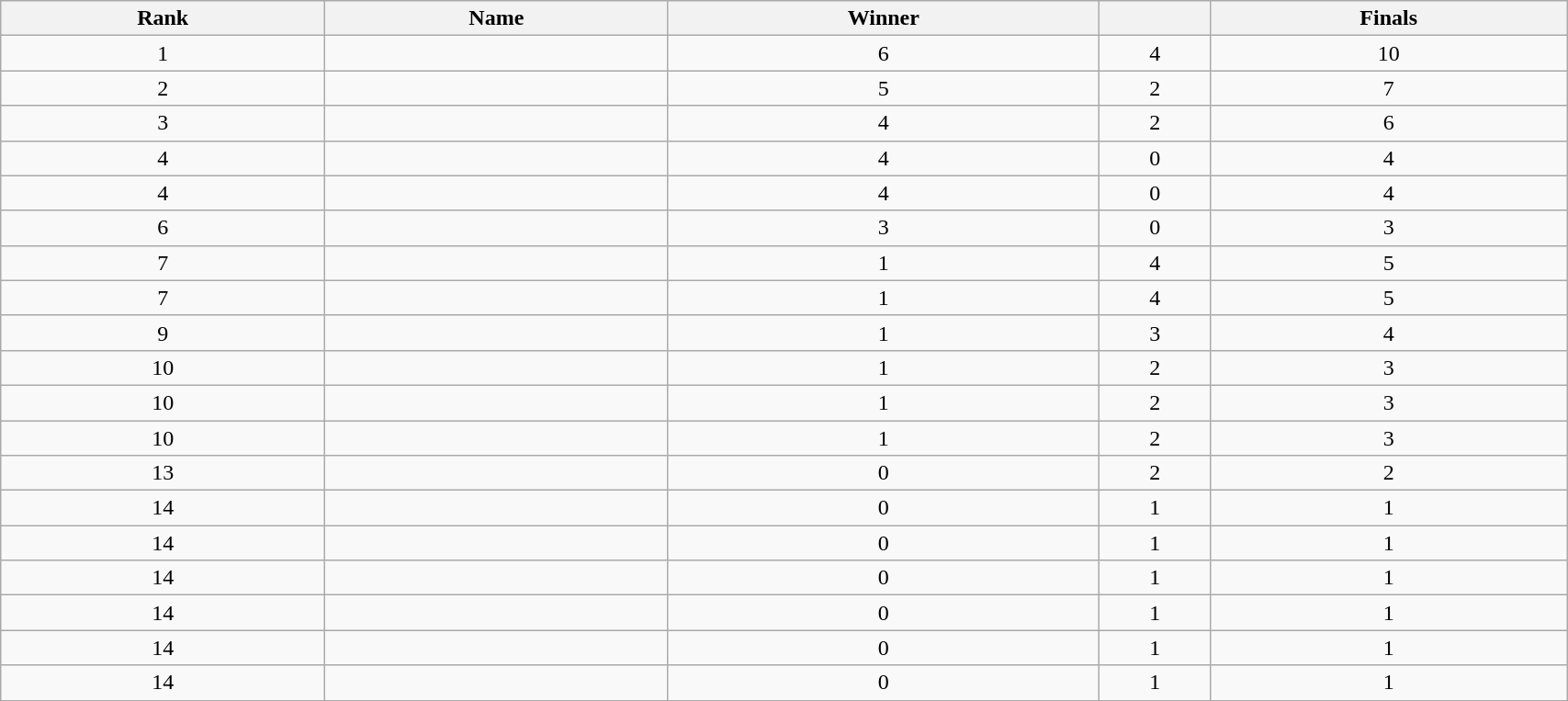<table class="wikitable sortable" style="font-size:100%; text-align: center; width:90%">
<tr>
<th>Rank</th>
<th>Name</th>
<th>Winner</th>
<th></th>
<th>Finals</th>
</tr>
<tr>
<td>1</td>
<td align="left"></td>
<td>6</td>
<td>4</td>
<td>10</td>
</tr>
<tr>
<td>2</td>
<td align="left"></td>
<td>5</td>
<td>2</td>
<td>7</td>
</tr>
<tr>
<td>3</td>
<td align="left"></td>
<td>4</td>
<td>2</td>
<td>6</td>
</tr>
<tr>
<td>4</td>
<td align="left"></td>
<td>4</td>
<td>0</td>
<td>4</td>
</tr>
<tr>
<td>4</td>
<td align="left"></td>
<td>4</td>
<td>0</td>
<td>4</td>
</tr>
<tr>
<td>6</td>
<td align="left"></td>
<td>3</td>
<td>0</td>
<td>3</td>
</tr>
<tr>
<td>7</td>
<td align="left"></td>
<td>1</td>
<td>4</td>
<td>5</td>
</tr>
<tr>
<td>7</td>
<td align="left"></td>
<td>1</td>
<td>4</td>
<td>5</td>
</tr>
<tr>
<td>9</td>
<td align="left"></td>
<td>1</td>
<td>3</td>
<td>4</td>
</tr>
<tr>
<td>10</td>
<td align="left"></td>
<td>1</td>
<td>2</td>
<td>3</td>
</tr>
<tr>
<td>10</td>
<td align="left"></td>
<td>1</td>
<td>2</td>
<td>3</td>
</tr>
<tr>
<td>10</td>
<td align="left"></td>
<td>1</td>
<td>2</td>
<td>3</td>
</tr>
<tr>
<td>13</td>
<td align="left"></td>
<td>0</td>
<td>2</td>
<td>2</td>
</tr>
<tr>
<td>14</td>
<td align="left"></td>
<td>0</td>
<td>1</td>
<td>1</td>
</tr>
<tr>
<td>14</td>
<td align="left"></td>
<td>0</td>
<td>1</td>
<td>1</td>
</tr>
<tr>
<td>14</td>
<td align="left"></td>
<td>0</td>
<td>1</td>
<td>1</td>
</tr>
<tr>
<td>14</td>
<td align="left"></td>
<td>0</td>
<td>1</td>
<td>1</td>
</tr>
<tr>
<td>14</td>
<td align="left"></td>
<td>0</td>
<td>1</td>
<td>1</td>
</tr>
<tr>
<td>14</td>
<td align="left"></td>
<td>0</td>
<td>1</td>
<td>1</td>
</tr>
</table>
